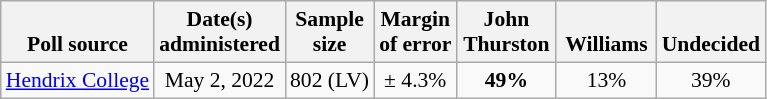<table class="wikitable" style="font-size:90%;text-align:center;">
<tr valign="bottom">
<th>Poll source</th>
<th>Date(s)<br>administered</th>
<th>Sample<br>size</th>
<th>Margin<br>of error</th>
<th style="width:60px;">John<br>Thurston</th>
<th style="width:60px;"><br>Williams</th>
<th>Undecided</th>
</tr>
<tr>
<td style="text-align:left;"><a href='#'>Hendrix College</a></td>
<td>May 2, 2022</td>
<td>802 (LV)</td>
<td>± 4.3%</td>
<td><strong>49%</strong></td>
<td>13%</td>
<td>39%</td>
</tr>
</table>
